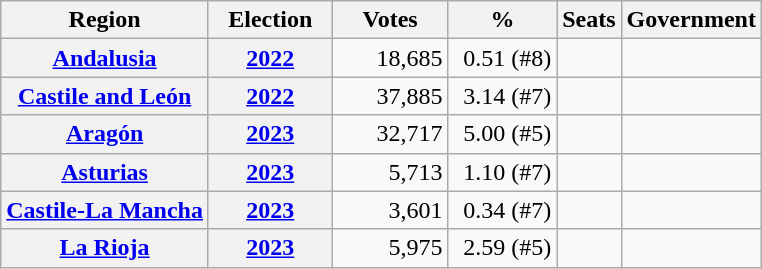<table class="wikitable" style="text-align:right;">
<tr>
<th>Region</th>
<th width="75">Election</th>
<th width="70">Votes</th>
<th width="65">%</th>
<th>Seats</th>
<th>Government</th>
</tr>
<tr>
<th><a href='#'>Andalusia</a></th>
<th><a href='#'>2022</a></th>
<td>18,685</td>
<td>0.51 (#8)</td>
<td></td>
<td></td>
</tr>
<tr>
<th><a href='#'>Castile and León</a></th>
<th><a href='#'>2022</a></th>
<td>37,885</td>
<td>3.14 (#7)</td>
<td></td>
<td></td>
</tr>
<tr>
<th><a href='#'>Aragón</a></th>
<th><a href='#'>2023</a></th>
<td>32,717</td>
<td>5.00 (#5)</td>
<td></td>
<td></td>
</tr>
<tr>
<th><a href='#'>Asturias</a></th>
<th><a href='#'>2023</a></th>
<td>5,713</td>
<td>1.10 (#7)</td>
<td></td>
<td></td>
</tr>
<tr>
<th><a href='#'>Castile-La Mancha</a></th>
<th><a href='#'>2023</a></th>
<td>3,601</td>
<td>0.34 (#7)</td>
<td></td>
<td></td>
</tr>
<tr>
<th><a href='#'>La Rioja</a></th>
<th><a href='#'>2023</a></th>
<td>5,975</td>
<td>2.59 (#5)</td>
<td></td>
<td></td>
</tr>
</table>
